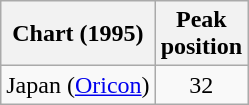<table class="wikitable sortable plainrowheaders">
<tr>
<th scope="col">Chart (1995)</th>
<th scope="col">Peak<br>position</th>
</tr>
<tr>
<td>Japan (<a href='#'>Oricon</a>)</td>
<td style="text-align:center;">32</td>
</tr>
</table>
